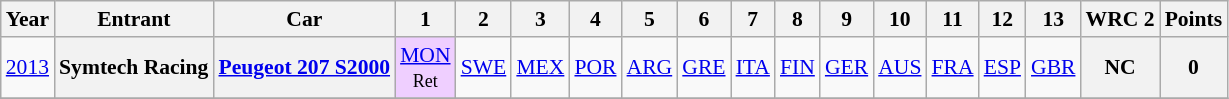<table class="wikitable" style="text-align:center; font-size:90%">
<tr>
<th>Year</th>
<th>Entrant</th>
<th>Car</th>
<th>1</th>
<th>2</th>
<th>3</th>
<th>4</th>
<th>5</th>
<th>6</th>
<th>7</th>
<th>8</th>
<th>9</th>
<th>10</th>
<th>11</th>
<th>12</th>
<th>13</th>
<th>WRC 2</th>
<th>Points</th>
</tr>
<tr>
<td><a href='#'>2013</a></td>
<th>Symtech Racing</th>
<th><a href='#'>Peugeot 207 S2000</a></th>
<td style="background:#EFCFFF;"><a href='#'>MON</a><br><small>Ret</small></td>
<td><a href='#'>SWE</a></td>
<td><a href='#'>MEX</a></td>
<td><a href='#'>POR</a></td>
<td><a href='#'>ARG</a></td>
<td><a href='#'>GRE</a></td>
<td><a href='#'>ITA</a></td>
<td><a href='#'>FIN</a></td>
<td><a href='#'>GER</a></td>
<td><a href='#'>AUS</a></td>
<td><a href='#'>FRA</a></td>
<td><a href='#'>ESP</a></td>
<td><a href='#'>GBR</a></td>
<th>NC</th>
<th>0</th>
</tr>
<tr>
</tr>
</table>
